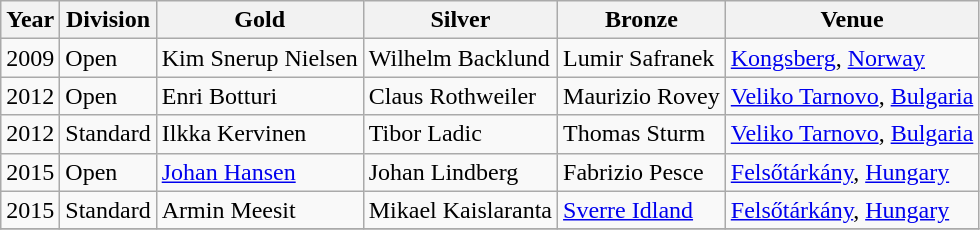<table class="wikitable sortable" style="text-align: left;">
<tr>
<th>Year</th>
<th>Division</th>
<th> Gold</th>
<th> Silver</th>
<th> Bronze</th>
<th>Venue</th>
</tr>
<tr>
<td>2009</td>
<td>Open</td>
<td> Kim Snerup Nielsen</td>
<td> Wilhelm Backlund</td>
<td> Lumir Safranek</td>
<td><a href='#'>Kongsberg</a>, <a href='#'>Norway</a></td>
</tr>
<tr>
<td>2012</td>
<td>Open</td>
<td> Enri Botturi</td>
<td> Claus Rothweiler</td>
<td> Maurizio Rovey</td>
<td><a href='#'>Veliko Tarnovo</a>, <a href='#'>Bulgaria</a></td>
</tr>
<tr>
<td>2012</td>
<td>Standard</td>
<td> Ilkka Kervinen</td>
<td> Tibor Ladic</td>
<td> Thomas Sturm</td>
<td><a href='#'>Veliko Tarnovo</a>, <a href='#'>Bulgaria</a></td>
</tr>
<tr>
<td>2015</td>
<td>Open</td>
<td> <a href='#'>Johan Hansen</a></td>
<td> Johan Lindberg</td>
<td> Fabrizio Pesce</td>
<td><a href='#'>Felsőtárkány</a>, <a href='#'>Hungary</a></td>
</tr>
<tr>
<td>2015</td>
<td>Standard</td>
<td> Armin Meesit</td>
<td> Mikael Kaislaranta</td>
<td> <a href='#'>Sverre Idland</a></td>
<td><a href='#'>Felsőtárkány</a>, <a href='#'>Hungary</a></td>
</tr>
<tr>
</tr>
</table>
